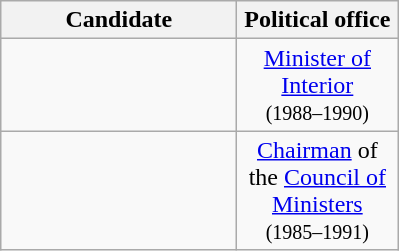<table class="wikitable sortable" style="text-align:center">
<tr>
<th scope="col" style="width: 150px;">Candidate</th>
<th scope="col" style="width: 100px;">Political office</th>
</tr>
<tr>
<td></td>
<td><a href='#'>Minister of Interior</a><br><small>(1988–1990)</small></td>
</tr>
<tr>
<td></td>
<td><a href='#'>Chairman</a> of the <a href='#'>Council of Ministers</a><br><small>(1985–1991)</small></td>
</tr>
</table>
